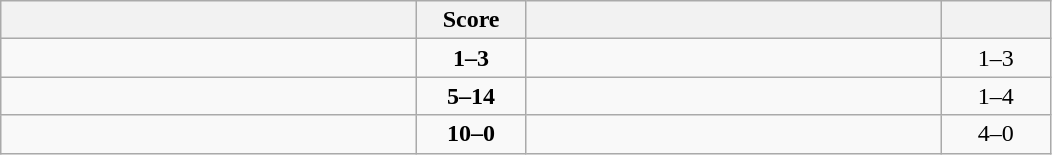<table class="wikitable" style="text-align: center; ">
<tr>
<th align="right" width="270"></th>
<th width="65">Score</th>
<th align="left" width="270"></th>
<th width="65"></th>
</tr>
<tr>
<td align="left"></td>
<td><strong>1–3</strong></td>
<td align="left"><strong></strong></td>
<td>1–3 <strong></strong></td>
</tr>
<tr>
<td align="left"></td>
<td><strong>5–14</strong></td>
<td align="left"><strong></strong></td>
<td>1–4 <strong></strong></td>
</tr>
<tr>
<td align="left"><strong></strong></td>
<td><strong>10–0</strong></td>
<td align="left"></td>
<td>4–0 <strong></strong></td>
</tr>
</table>
